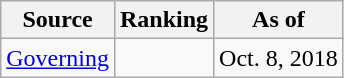<table class="wikitable">
<tr>
<th>Source</th>
<th>Ranking</th>
<th>As of</th>
</tr>
<tr>
<td><a href='#'>Governing</a></td>
<td></td>
<td>Oct. 8, 2018</td>
</tr>
</table>
